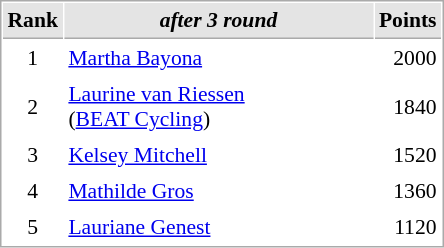<table cellspacing="1" cellpadding="3" style="border:1px solid #aaa; font-size:90%;">
<tr style="background:#e4e4e4;">
<th style="border-bottom:1px solid #aaa; width:10px;">Rank</th>
<th style="border-bottom:1px solid #aaa; width:200px; white-space:nowrap;"><em>after 3 round</em> </th>
<th style="border-bottom:1px solid #aaa; width:20px;">Points</th>
</tr>
<tr>
<td align=center>1</td>
<td> <a href='#'>Martha Bayona</a></td>
<td align=right>2000</td>
</tr>
<tr>
<td align=center>2</td>
<td> <a href='#'>Laurine van Riessen</a><br>(<a href='#'>BEAT Cycling</a>)</td>
<td align=right>1840</td>
</tr>
<tr>
<td align=center>3</td>
<td> <a href='#'>Kelsey Mitchell</a></td>
<td align=right>1520</td>
</tr>
<tr>
<td align=center>4</td>
<td> <a href='#'>Mathilde Gros</a></td>
<td align=right>1360</td>
</tr>
<tr>
<td align=center>5</td>
<td> <a href='#'>Lauriane Genest</a></td>
<td align=right>1120</td>
</tr>
</table>
